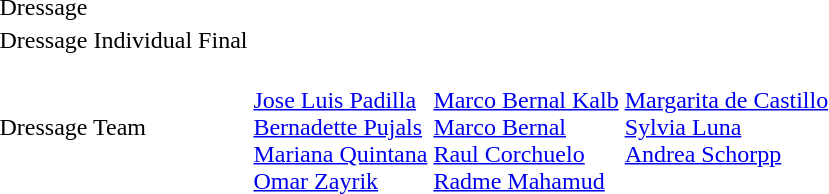<table>
<tr>
<td>Dressage</td>
<td></td>
<td></td>
<td></td>
</tr>
<tr>
<td>Dressage Individual Final</td>
<td></td>
<td></td>
<td></td>
</tr>
<tr>
<td>Dressage Team</td>
<td><br><a href='#'>Jose Luis Padilla</a><br><a href='#'>Bernadette Pujals</a><br><a href='#'>Mariana Quintana</a><br><a href='#'>Omar Zayrik</a></td>
<td><br><a href='#'>Marco Bernal Kalb</a><br><a href='#'>Marco Bernal</a><br><a href='#'>Raul Corchuelo</a><br><a href='#'>Radme Mahamud</a></td>
<td valign=top><br><a href='#'>Margarita de Castillo</a><br><a href='#'>Sylvia Luna</a><br><a href='#'>Andrea Schorpp</a></td>
</tr>
</table>
